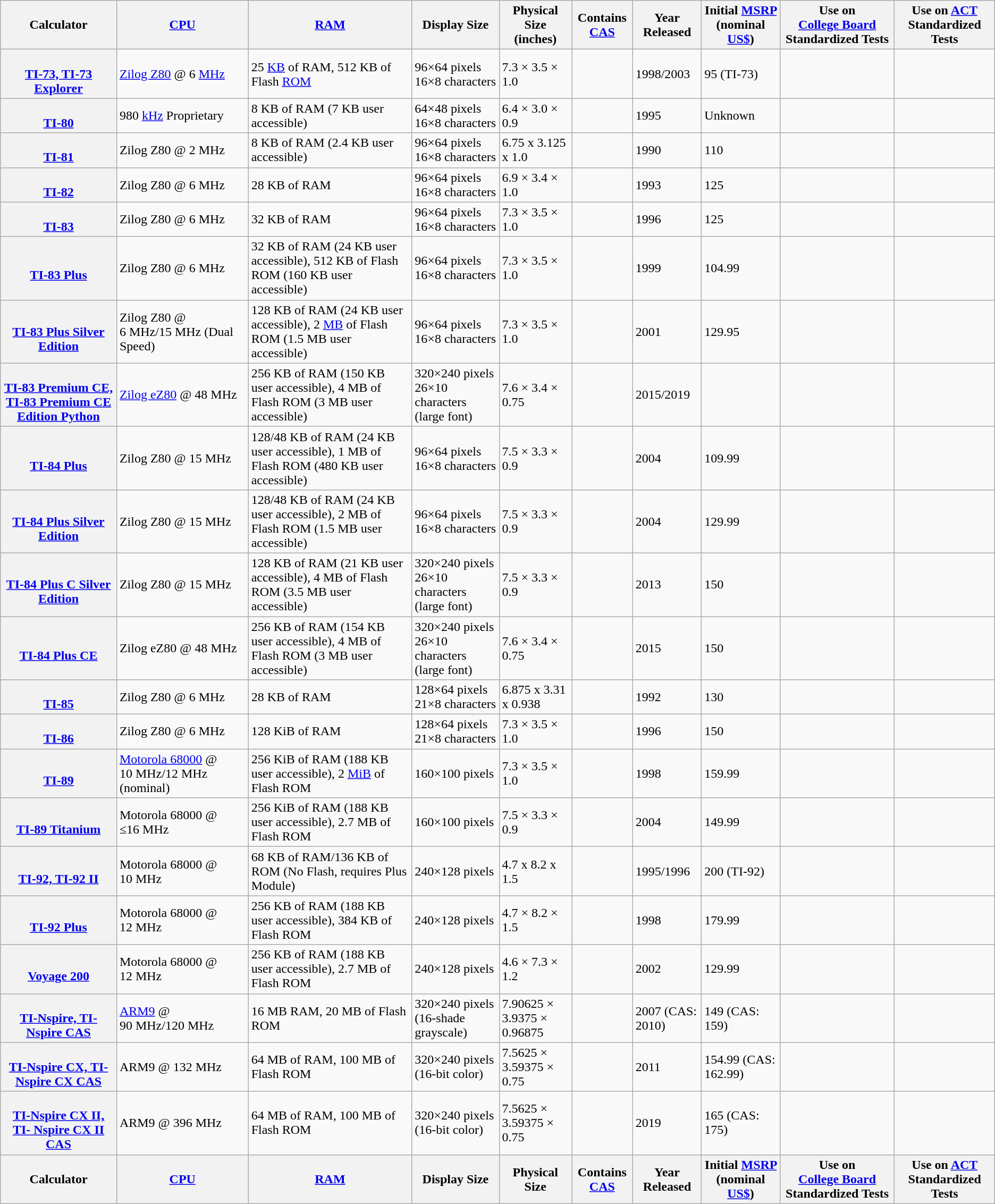<table class="wikitable sortable sticky-header">
<tr>
<th>Calculator</th>
<th><a href='#'>CPU</a></th>
<th><a href='#'>RAM</a></th>
<th>Display Size</th>
<th>Physical Size (inches)</th>
<th>Contains <a href='#'>CAS</a></th>
<th>Year Released</th>
<th>Initial <a href='#'>MSRP</a> (nominal <a href='#'>US$</a>)</th>
<th>Use on <a href='#'>College&nbsp;Board</a> Standardized Tests</th>
<th>Use on <a href='#'>ACT</a> Standardized Tests</th>
</tr>
<tr>
<th> <br> <a href='#'>TI-73, TI-73 Explorer</a></th>
<td><a href='#'>Zilog Z80</a> @ 6 <a href='#'>MHz</a></td>
<td>25 <a href='#'>KB</a> of RAM, 512 KB of Flash <a href='#'>ROM</a></td>
<td>96×64 pixels <br> 16×8 characters</td>
<td>7.3 × 3.5 × 1.0</td>
<td></td>
<td>1998/2003</td>
<td>95 (TI-73)</td>
<td></td>
<td></td>
</tr>
<tr>
<th> <br> <a href='#'>TI-80</a></th>
<td>980 <a href='#'>kHz</a> Proprietary</td>
<td>8 KB of RAM (7 KB user accessible)</td>
<td>64×48 pixels <br> 16×8 characters</td>
<td>6.4 × 3.0 × 0.9</td>
<td></td>
<td>1995</td>
<td>Unknown</td>
<td></td>
<td></td>
</tr>
<tr>
<th> <br> <a href='#'>TI-81</a></th>
<td>Zilog Z80 @ 2 MHz</td>
<td>8 KB of RAM (2.4 KB user accessible)</td>
<td>96×64 pixels <br> 16×8 characters</td>
<td>6.75 x 3.125 x 1.0</td>
<td></td>
<td>1990</td>
<td>110</td>
<td></td>
<td></td>
</tr>
<tr>
<th> <br> <a href='#'>TI-82</a></th>
<td>Zilog Z80 @ 6 MHz</td>
<td>28 KB of RAM</td>
<td>96×64 pixels <br> 16×8 characters</td>
<td>6.9 × 3.4 × 1.0</td>
<td></td>
<td>1993</td>
<td>125</td>
<td></td>
<td></td>
</tr>
<tr>
<th> <br> <a href='#'>TI-83</a></th>
<td>Zilog Z80 @ 6 MHz</td>
<td>32 KB of RAM</td>
<td>96×64 pixels <br> 16×8 characters</td>
<td>7.3 × 3.5 × 1.0</td>
<td></td>
<td>1996</td>
<td>125</td>
<td></td>
<td></td>
</tr>
<tr>
<th> <br> <a href='#'>TI-83 Plus</a></th>
<td>Zilog Z80 @ 6 MHz</td>
<td>32 KB of RAM (24 KB user accessible), 512 KB of Flash ROM (160 KB user accessible)</td>
<td>96×64 pixels <br> 16×8 characters</td>
<td>7.3 × 3.5 × 1.0</td>
<td></td>
<td>1999</td>
<td>104.99</td>
<td></td>
<td></td>
</tr>
<tr>
<th> <br> <a href='#'>TI-83 Plus Silver Edition</a></th>
<td>Zilog Z80 @ 6 MHz/15 MHz (Dual Speed)</td>
<td>128 KB of RAM (24 KB user accessible), 2 <a href='#'>MB</a> of Flash ROM (1.5 MB user accessible)</td>
<td>96×64 pixels <br> 16×8 characters</td>
<td>7.3 × 3.5 × 1.0</td>
<td></td>
<td>2001</td>
<td>129.95</td>
<td></td>
<td></td>
</tr>
<tr>
<th>   <br> <a href='#'>TI-83 Premium CE, TI-83 Premium CE Edition Python</a></th>
<td><a href='#'>Zilog eZ80</a> @ 48 MHz</td>
<td>256 KB of RAM (150 KB user accessible), 4 MB of Flash ROM (3 MB user accessible)</td>
<td>320×240 pixels <br> 26×10 characters (large font)</td>
<td>7.6 × 3.4 × 0.75</td>
<td></td>
<td>2015/2019</td>
<td></td>
<td></td>
<td></td>
</tr>
<tr>
<th> <br> <a href='#'>TI-84 Plus</a></th>
<td>Zilog Z80 @ 15 MHz</td>
<td>128/48 KB of RAM (24 KB user accessible), 1 MB of Flash ROM (480 KB user accessible)</td>
<td>96×64 pixels <br> 16×8 characters</td>
<td>7.5 × 3.3 × 0.9</td>
<td></td>
<td>2004</td>
<td>109.99</td>
<td></td>
<td></td>
</tr>
<tr>
<th> <br> <a href='#'>TI-84 Plus Silver Edition</a></th>
<td>Zilog Z80 @ 15 MHz</td>
<td>128/48 KB of RAM (24 KB user accessible), 2 MB of Flash ROM (1.5 MB user accessible)</td>
<td>96×64 pixels <br> 16×8 characters</td>
<td>7.5 × 3.3 × 0.9</td>
<td></td>
<td>2004</td>
<td>129.99</td>
<td></td>
<td></td>
</tr>
<tr>
<th> <br> <a href='#'>TI-84 Plus C Silver Edition</a></th>
<td>Zilog Z80 @ 15 MHz</td>
<td>128 KB of RAM (21 KB user accessible), 4 MB of Flash ROM (3.5 MB user accessible)</td>
<td>320×240 pixels <br> 26×10 characters (large font)</td>
<td>7.5 × 3.3 × 0.9</td>
<td></td>
<td>2013</td>
<td>150</td>
<td></td>
<td></td>
</tr>
<tr>
<th> <br> <a href='#'>TI-84 Plus CE</a></th>
<td>Zilog eZ80 @ 48 MHz</td>
<td>256 KB of RAM (154 KB user accessible), 4 MB of Flash ROM (3 MB user accessible)</td>
<td>320×240 pixels <br> 26×10 characters (large font)</td>
<td>7.6 × 3.4 × 0.75</td>
<td></td>
<td>2015</td>
<td>150</td>
<td></td>
<td></td>
</tr>
<tr>
<th> <br> <a href='#'>TI-85</a></th>
<td>Zilog Z80 @ 6 MHz</td>
<td>28 KB of RAM</td>
<td>128×64 pixels <br> 21×8 characters</td>
<td>6.875 x 3.31 x 0.938</td>
<td></td>
<td>1992</td>
<td>130</td>
<td></td>
<td></td>
</tr>
<tr>
<th> <br> <a href='#'>TI-86</a></th>
<td>Zilog Z80 @ 6 MHz</td>
<td>128 KiB of RAM</td>
<td>128×64 pixels <br> 21×8 characters</td>
<td>7.3 × 3.5 × 1.0</td>
<td></td>
<td>1996</td>
<td>150</td>
<td></td>
<td></td>
</tr>
<tr>
<th> <br> <a href='#'>TI-89</a></th>
<td><a href='#'>Motorola 68000</a> @ 10 MHz/12 MHz (nominal)</td>
<td>256 KiB of RAM (188 KB user accessible), 2 <a href='#'>MiB</a> of Flash ROM</td>
<td>160×100 pixels</td>
<td>7.3 × 3.5 × 1.0</td>
<td></td>
<td>1998</td>
<td>159.99</td>
<td></td>
<td></td>
</tr>
<tr>
<th> <br> <a href='#'>TI-89 Titanium</a></th>
<td>Motorola 68000 @ ≤16 MHz</td>
<td>256 KiB of RAM (188 KB user accessible), 2.7 MB of Flash ROM</td>
<td>160×100 pixels</td>
<td>7.5 × 3.3 × 0.9</td>
<td></td>
<td>2004</td>
<td>149.99</td>
<td></td>
<td></td>
</tr>
<tr>
<th> <br> <a href='#'>TI-92, TI-92 II</a></th>
<td>Motorola 68000 @ 10 MHz</td>
<td>68 KB of RAM/136 KB of ROM (No Flash, requires Plus Module)</td>
<td>240×128 pixels</td>
<td>4.7 x 8.2 x 1.5</td>
<td></td>
<td>1995/1996</td>
<td>200 (TI-92)</td>
<td></td>
<td></td>
</tr>
<tr>
<th> <br> <a href='#'>TI-92 Plus</a></th>
<td>Motorola 68000 @ 12 MHz</td>
<td>256 KB of RAM (188 KB user accessible), 384 KB of Flash ROM</td>
<td>240×128 pixels</td>
<td>4.7 × 8.2 × 1.5</td>
<td></td>
<td>1998</td>
<td>179.99</td>
<td></td>
<td></td>
</tr>
<tr>
<th> <br> <a href='#'>Voyage 200</a></th>
<td>Motorola 68000 @ 12 MHz</td>
<td>256 KB of RAM (188 KB user accessible), 2.7 MB of Flash ROM</td>
<td>240×128 pixels</td>
<td>4.6 × 7.3 × 1.2</td>
<td></td>
<td>2002</td>
<td>129.99</td>
<td></td>
<td></td>
</tr>
<tr>
<th> <br> <a href='#'>TI-Nspire, TI-Nspire CAS</a></th>
<td><a href='#'>ARM9</a> @ 90 MHz/120 MHz</td>
<td>16 MB RAM, 20 MB of Flash ROM</td>
<td>320×240 pixels (16-shade grayscale)</td>
<td>7.90625 × 3.9375 × 0.96875</td>
<td></td>
<td>2007 (CAS: 2010)</td>
<td>149 (CAS: 159)</td>
<td></td>
<td></td>
</tr>
<tr>
<th> <br> <a href='#'>TI-Nspire CX, TI-Nspire CX CAS</a></th>
<td>ARM9 @ 132 MHz</td>
<td>64 MB of RAM, 100 MB of Flash ROM</td>
<td>320×240 pixels (16-bit color)</td>
<td>7.5625 × 3.59375 × 0.75</td>
<td></td>
<td>2011</td>
<td>154.99 (CAS: 162.99)</td>
<td></td>
<td></td>
</tr>
<tr>
<th> <br> <a href='#'>TI-Nspire CX II, TI- Nspire CX II CAS</a></th>
<td>ARM9 @ 396 MHz</td>
<td>64 MB of RAM, 100 MB of Flash ROM</td>
<td>320×240 pixels (16-bit color)</td>
<td>7.5625 × 3.59375 × 0.75</td>
<td></td>
<td>2019</td>
<td>165 (CAS: 175)</td>
<td></td>
<td></td>
</tr>
<tr>
<th>Calculator</th>
<th><a href='#'>CPU</a></th>
<th><a href='#'>RAM</a></th>
<th>Display Size</th>
<th>Physical Size</th>
<th>Contains <a href='#'>CAS</a></th>
<th>Year Released</th>
<th>Initial <a href='#'>MSRP</a> (nominal <a href='#'>US$</a>)</th>
<th>Use on<br><a href='#'>College Board</a> Standardized Tests</th>
<th>Use on <a href='#'>ACT</a> Standardized Tests</th>
</tr>
</table>
